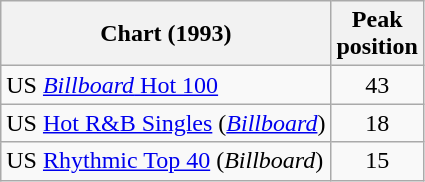<table Class = "wikitable sortable">
<tr>
<th>Chart (1993)</th>
<th>Peak<br>position</th>
</tr>
<tr>
<td>US <a href='#'><em>Billboard</em> Hot 100</a></td>
<td align=center>43</td>
</tr>
<tr>
<td>US <a href='#'>Hot R&B Singles</a> (<em><a href='#'>Billboard</a></em>)</td>
<td align=center>18</td>
</tr>
<tr>
<td>US <a href='#'>Rhythmic Top 40</a> (<em>Billboard</em>)</td>
<td align=center>15</td>
</tr>
</table>
